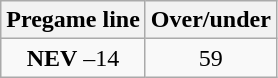<table class="wikitable">
<tr align="center">
<th style=>Pregame line</th>
<th style=>Over/under</th>
</tr>
<tr align="center">
<td><strong>NEV</strong> –14</td>
<td>59</td>
</tr>
</table>
